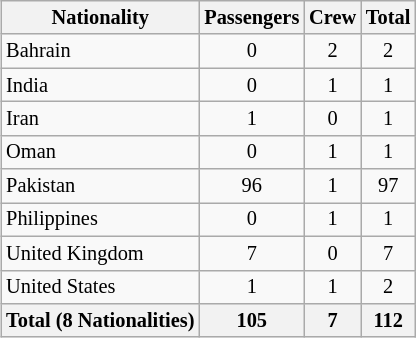<table class="sortable wikitable" style="font-size:85%; margin:0 0 0.5em 1em; float:right;">
<tr>
<th>Nationality</th>
<th>Passengers</th>
<th>Crew</th>
<th>Total</th>
</tr>
<tr>
<td>Bahrain</td>
<td style="text-align:center;">0</td>
<td style="text-align:center;">2</td>
<td style="text-align:center;">2</td>
</tr>
<tr>
<td>India</td>
<td style="text-align:center;">0</td>
<td style="text-align:center;">1</td>
<td style="text-align:center;">1</td>
</tr>
<tr>
<td>Iran</td>
<td style="text-align: center;">1</td>
<td style="text-align: center;">0</td>
<td style="text-align: center;">1</td>
</tr>
<tr>
<td>Oman</td>
<td style="text-align:center;">0</td>
<td style="text-align:center;">1</td>
<td style="text-align:center;">1</td>
</tr>
<tr>
<td>Pakistan</td>
<td style="text-align: center;">96</td>
<td style="text-align: center;">1</td>
<td style="text-align: center;">97</td>
</tr>
<tr>
<td>Philippines</td>
<td style="text-align:center;">0</td>
<td style="text-align:center;">1</td>
<td style="text-align:center;">1</td>
</tr>
<tr>
<td>United Kingdom</td>
<td style="text-align:center;">7</td>
<td style="text-align:center;">0</td>
<td style="text-align:center;">7</td>
</tr>
<tr>
<td>United States</td>
<td style="text-align:center;">1</td>
<td style="text-align:center;">1</td>
<td style="text-align:center;">2</td>
</tr>
<tr>
<th>Total (8 Nationalities)</th>
<th>105</th>
<th>7</th>
<th>112</th>
</tr>
</table>
